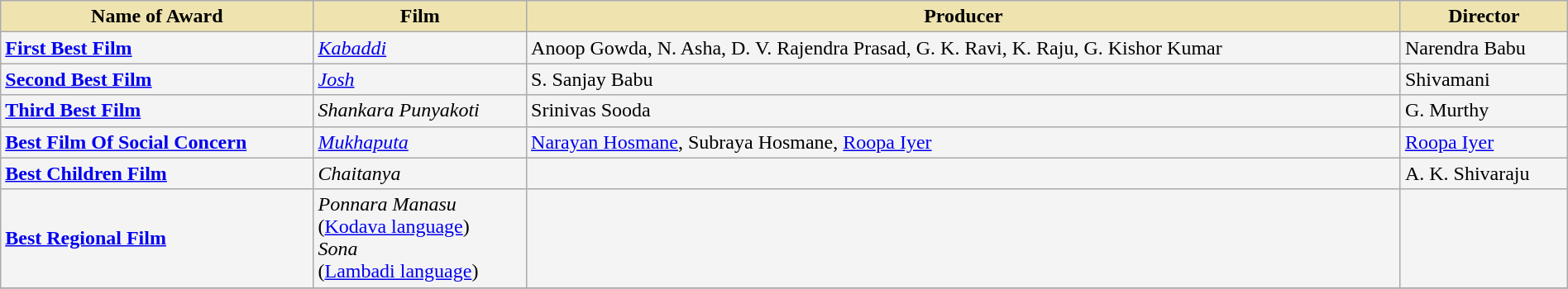<table class="wikitable" style="width:100%;">
<tr>
<th style="background-color:#EFE4B0;">Name of Award</th>
<th style="background-color:#EFE4B0;">Film</th>
<th style="background-color:#EFE4B0;">Producer</th>
<th style="background-color:#EFE4B0;">Director</th>
</tr>
<tr style="background-color:#F4F4F4">
<td><strong><a href='#'>First Best Film</a></strong></td>
<td><em><a href='#'>Kabaddi</a></em></td>
<td>Anoop Gowda, N. Asha, D. V. Rajendra Prasad, G. K. Ravi, K. Raju, G. Kishor Kumar</td>
<td>Narendra Babu</td>
</tr>
<tr style="background-color:#F4F4F4">
<td><strong><a href='#'>Second Best Film</a></strong></td>
<td><em><a href='#'>Josh</a></em></td>
<td>S. Sanjay Babu</td>
<td>Shivamani</td>
</tr>
<tr style="background-color:#F4F4F4">
<td><strong><a href='#'>Third Best Film</a></strong></td>
<td><em>Shankara Punyakoti</em></td>
<td>Srinivas Sooda</td>
<td>G. Murthy</td>
</tr>
<tr style="background-color:#F4F4F4">
<td><strong><a href='#'>Best Film Of Social Concern</a></strong></td>
<td><em><a href='#'>Mukhaputa</a></em></td>
<td><a href='#'>Narayan Hosmane</a>, Subraya Hosmane, <a href='#'>Roopa Iyer</a></td>
<td><a href='#'>Roopa Iyer</a></td>
</tr>
<tr style="background-color:#F4F4F4">
<td><strong><a href='#'>Best Children Film</a></strong></td>
<td><em>Chaitanya</em></td>
<td></td>
<td>A. K. Shivaraju</td>
</tr>
<tr style="background-color:#F4F4F4">
<td><strong><a href='#'>Best Regional Film</a></strong></td>
<td><em>Ponnara Manasu</em><br>(<a href='#'>Kodava language</a>) <br> <em>Sona</em><br>(<a href='#'>Lambadi language</a>)</td>
<td></td>
<td></td>
</tr>
<tr style="background-color:#F4F4F4">
</tr>
</table>
